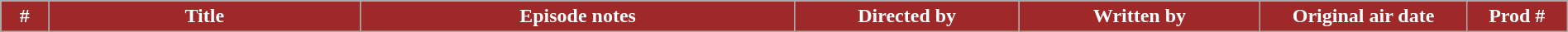<table class="wikitable plainrowheaders" style="width:100%; margin:auto; background:#FFFFFF;">
<tr style="color:white">
<th style="background-color:#9F2828;" width="20">#</th>
<th style="background-color:#9F2828;" width="170">Title</th>
<th style="background-color:#9F2828;" width="240">Episode notes</th>
<th style="background-color:#9F2828;" width="120">Directed by</th>
<th style="background-color:#9F2828;" width="130">Written by</th>
<th style="background-color:#9F2828;" width="110">Original air date</th>
<th style="background-color:#9F2828;" width="50">Prod #<br>





























</th>
</tr>
</table>
